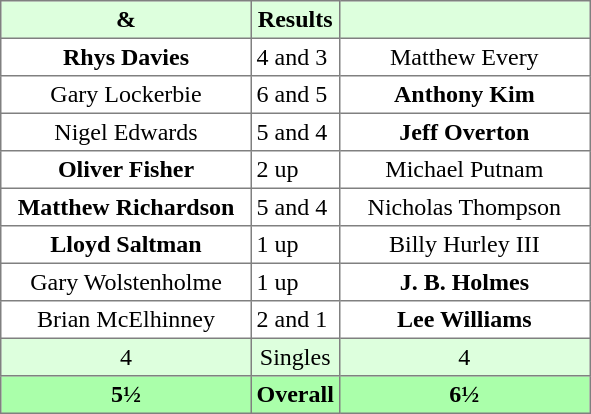<table border="1" cellpadding="3" style="border-collapse: collapse; text-align:center;">
<tr style="background:#ddffdd;">
<th width=160> & </th>
<th>Results</th>
<th width=160></th>
</tr>
<tr>
<td><strong>Rhys Davies</strong></td>
<td align=left> 4 and 3</td>
<td>Matthew Every</td>
</tr>
<tr>
<td>Gary Lockerbie</td>
<td align=left> 6 and 5</td>
<td><strong>Anthony Kim</strong></td>
</tr>
<tr>
<td>Nigel Edwards</td>
<td align=left> 5 and 4</td>
<td><strong>Jeff Overton</strong></td>
</tr>
<tr>
<td><strong>Oliver Fisher</strong></td>
<td align=left> 2 up</td>
<td>Michael Putnam</td>
</tr>
<tr>
<td><strong>Matthew Richardson</strong></td>
<td align=left> 5 and 4</td>
<td>Nicholas Thompson</td>
</tr>
<tr>
<td><strong>Lloyd Saltman</strong></td>
<td align=left> 1 up</td>
<td>Billy Hurley III</td>
</tr>
<tr>
<td>Gary Wolstenholme</td>
<td align=left> 1 up</td>
<td><strong>J. B. Holmes</strong></td>
</tr>
<tr>
<td>Brian McElhinney</td>
<td align=left> 2 and 1</td>
<td><strong>Lee Williams</strong></td>
</tr>
<tr style="background:#ddffdd;">
<td>4</td>
<td>Singles</td>
<td>4</td>
</tr>
<tr style="background:#aaffaa;">
<th>5½</th>
<th>Overall</th>
<th>6½</th>
</tr>
</table>
